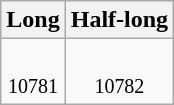<table class="wikitable" style=text-align:center>
<tr>
<th>Long</th>
<th>Half-long</th>
</tr>
<tr>
<td><br><small>10781</small></td>
<td><br><small>10782</small></td>
</tr>
</table>
